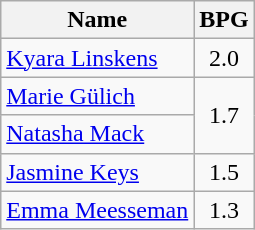<table class=wikitable>
<tr>
<th>Name</th>
<th>BPG</th>
</tr>
<tr>
<td> <a href='#'>Kyara Linskens</a></td>
<td align=center>2.0</td>
</tr>
<tr>
<td> <a href='#'>Marie Gülich</a></td>
<td align=center rowspan=2>1.7</td>
</tr>
<tr>
<td> <a href='#'>Natasha Mack</a></td>
</tr>
<tr>
<td> <a href='#'>Jasmine Keys</a></td>
<td align=center>1.5</td>
</tr>
<tr>
<td> <a href='#'>Emma Meesseman</a></td>
<td align=center>1.3</td>
</tr>
</table>
